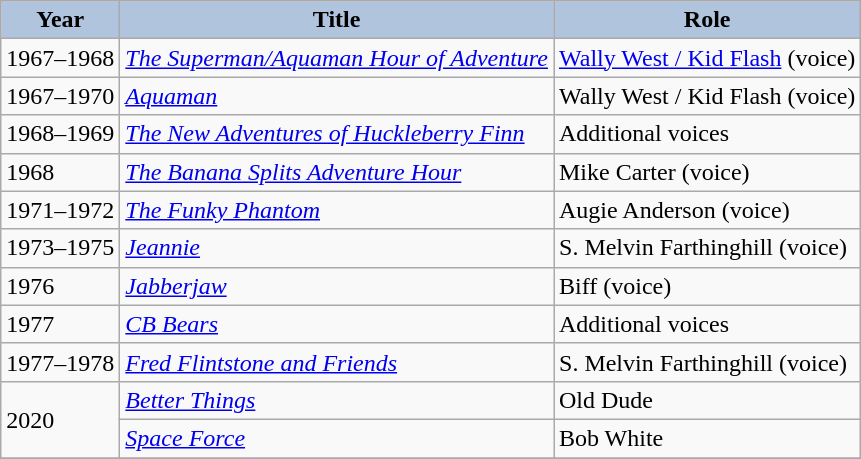<table class="wikitable">
<tr>
<th style="background:#B0C4DE;">Year</th>
<th style="background:#B0C4DE;">Title</th>
<th style="background:#B0C4DE;">Role</th>
</tr>
<tr>
<td>1967–1968</td>
<td><em><a href='#'>The Superman/Aquaman Hour of Adventure</a></em></td>
<td><a href='#'>Wally West / Kid Flash</a> (voice)</td>
</tr>
<tr>
<td>1967–1970</td>
<td><em><a href='#'>Aquaman</a></em></td>
<td>Wally West / Kid Flash (voice)</td>
</tr>
<tr>
<td>1968–1969</td>
<td><em><a href='#'>The New Adventures of Huckleberry Finn</a></em></td>
<td>Additional voices</td>
</tr>
<tr>
<td>1968</td>
<td><em><a href='#'>The Banana Splits Adventure Hour</a></em></td>
<td>Mike Carter (voice)</td>
</tr>
<tr>
<td>1971–1972</td>
<td><em><a href='#'>The Funky Phantom</a></em></td>
<td>Augie Anderson (voice)</td>
</tr>
<tr>
<td>1973–1975</td>
<td><em><a href='#'>Jeannie</a></em></td>
<td>S. Melvin Farthinghill (voice)</td>
</tr>
<tr>
<td>1976</td>
<td><em><a href='#'>Jabberjaw</a></em></td>
<td>Biff (voice)</td>
</tr>
<tr>
<td>1977</td>
<td><em><a href='#'>CB Bears</a></em></td>
<td>Additional voices</td>
</tr>
<tr>
<td>1977–1978</td>
<td><em><a href='#'>Fred Flintstone and Friends</a></em></td>
<td>S. Melvin Farthinghill (voice)</td>
</tr>
<tr>
<td rowspan="2">2020</td>
<td><a href='#'><em>Better Things</em></a></td>
<td>Old Dude</td>
</tr>
<tr>
<td><a href='#'><em>Space Force</em></a></td>
<td>Bob White</td>
</tr>
<tr>
</tr>
</table>
